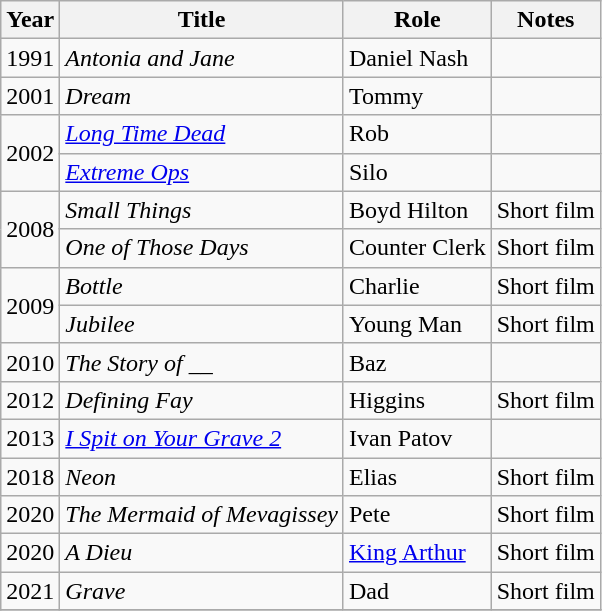<table class="wikitable">
<tr>
<th>Year</th>
<th>Title</th>
<th>Role</th>
<th>Notes</th>
</tr>
<tr>
<td rowspan="1">1991</td>
<td><em>Antonia and Jane</em></td>
<td>Daniel Nash</td>
<td></td>
</tr>
<tr>
<td rowspan="1">2001</td>
<td><em>Dream</em></td>
<td>Tommy</td>
<td></td>
</tr>
<tr>
<td rowspan="2">2002</td>
<td><em><a href='#'>Long Time Dead</a></em></td>
<td>Rob</td>
<td></td>
</tr>
<tr>
<td><em><a href='#'>Extreme Ops</a></em></td>
<td>Silo</td>
<td></td>
</tr>
<tr>
<td rowspan="2">2008</td>
<td><em>Small Things</em></td>
<td>Boyd Hilton</td>
<td>Short film</td>
</tr>
<tr>
<td><em>One of Those Days</em></td>
<td>Counter Clerk</td>
<td>Short film</td>
</tr>
<tr>
<td rowspan="2">2009</td>
<td><em>Bottle</em></td>
<td>Charlie</td>
<td>Short film</td>
</tr>
<tr>
<td><em>Jubilee</em></td>
<td>Young Man</td>
<td>Short film</td>
</tr>
<tr>
<td rowspan="1">2010</td>
<td><em>The Story of __</em></td>
<td>Baz</td>
<td></td>
</tr>
<tr>
<td rowspan="1">2012</td>
<td><em> Defining Fay</em></td>
<td>Higgins</td>
<td>Short film</td>
</tr>
<tr>
<td rowspan="1">2013</td>
<td><em><a href='#'>I Spit on Your Grave 2</a></em></td>
<td>Ivan Patov</td>
<td></td>
</tr>
<tr>
<td rowspan="1">2018</td>
<td><em>Neon</em></td>
<td>Elias</td>
<td>Short film</td>
</tr>
<tr>
<td rowspan="1">2020</td>
<td><em>The Mermaid of Mevagissey</em></td>
<td>Pete</td>
<td>Short film</td>
</tr>
<tr>
<td rowspan="1">2020</td>
<td><em>A Dieu</em></td>
<td><a href='#'>King Arthur</a></td>
<td>Short film</td>
</tr>
<tr>
<td rowspan="1">2021</td>
<td><em>Grave</em></td>
<td>Dad</td>
<td>Short film</td>
</tr>
<tr>
</tr>
</table>
